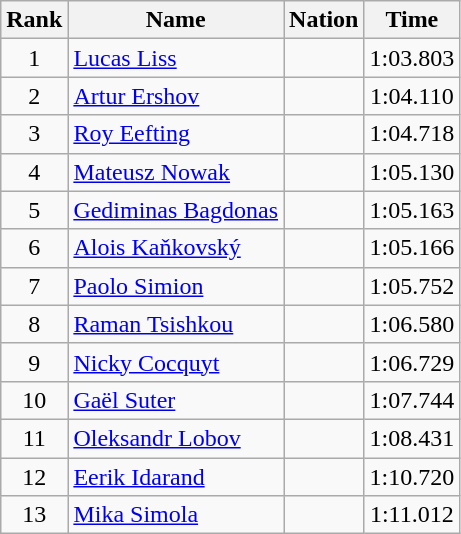<table class="wikitable sortable" style="text-align:center">
<tr>
<th>Rank</th>
<th>Name</th>
<th>Nation</th>
<th>Time</th>
</tr>
<tr>
<td>1</td>
<td align=left><a href='#'>Lucas Liss</a></td>
<td align=left></td>
<td>1:03.803</td>
</tr>
<tr>
<td>2</td>
<td align=left><a href='#'>Artur Ershov</a></td>
<td align=left></td>
<td>1:04.110</td>
</tr>
<tr>
<td>3</td>
<td align=left><a href='#'>Roy Eefting</a></td>
<td align=left></td>
<td>1:04.718</td>
</tr>
<tr>
<td>4</td>
<td align=left><a href='#'>Mateusz Nowak</a></td>
<td align=left></td>
<td>1:05.130</td>
</tr>
<tr>
<td>5</td>
<td align=left><a href='#'>Gediminas Bagdonas</a></td>
<td align=left></td>
<td>1:05.163</td>
</tr>
<tr>
<td>6</td>
<td align=left><a href='#'>Alois Kaňkovský</a></td>
<td align=left></td>
<td>1:05.166</td>
</tr>
<tr>
<td>7</td>
<td align=left><a href='#'>Paolo Simion</a></td>
<td align=left></td>
<td>1:05.752</td>
</tr>
<tr>
<td>8</td>
<td align=left><a href='#'>Raman Tsishkou</a></td>
<td align=left></td>
<td>1:06.580</td>
</tr>
<tr>
<td>9</td>
<td align=left><a href='#'>Nicky Cocquyt</a></td>
<td align=left></td>
<td>1:06.729</td>
</tr>
<tr>
<td>10</td>
<td align=left><a href='#'>Gaël Suter</a></td>
<td align=left></td>
<td>1:07.744</td>
</tr>
<tr>
<td>11</td>
<td align=left><a href='#'>Oleksandr Lobov</a></td>
<td align=left></td>
<td>1:08.431</td>
</tr>
<tr>
<td>12</td>
<td align=left><a href='#'>Eerik Idarand</a></td>
<td align=left></td>
<td>1:10.720</td>
</tr>
<tr>
<td>13</td>
<td align=left><a href='#'>Mika Simola</a></td>
<td align=left></td>
<td>1:11.012</td>
</tr>
</table>
